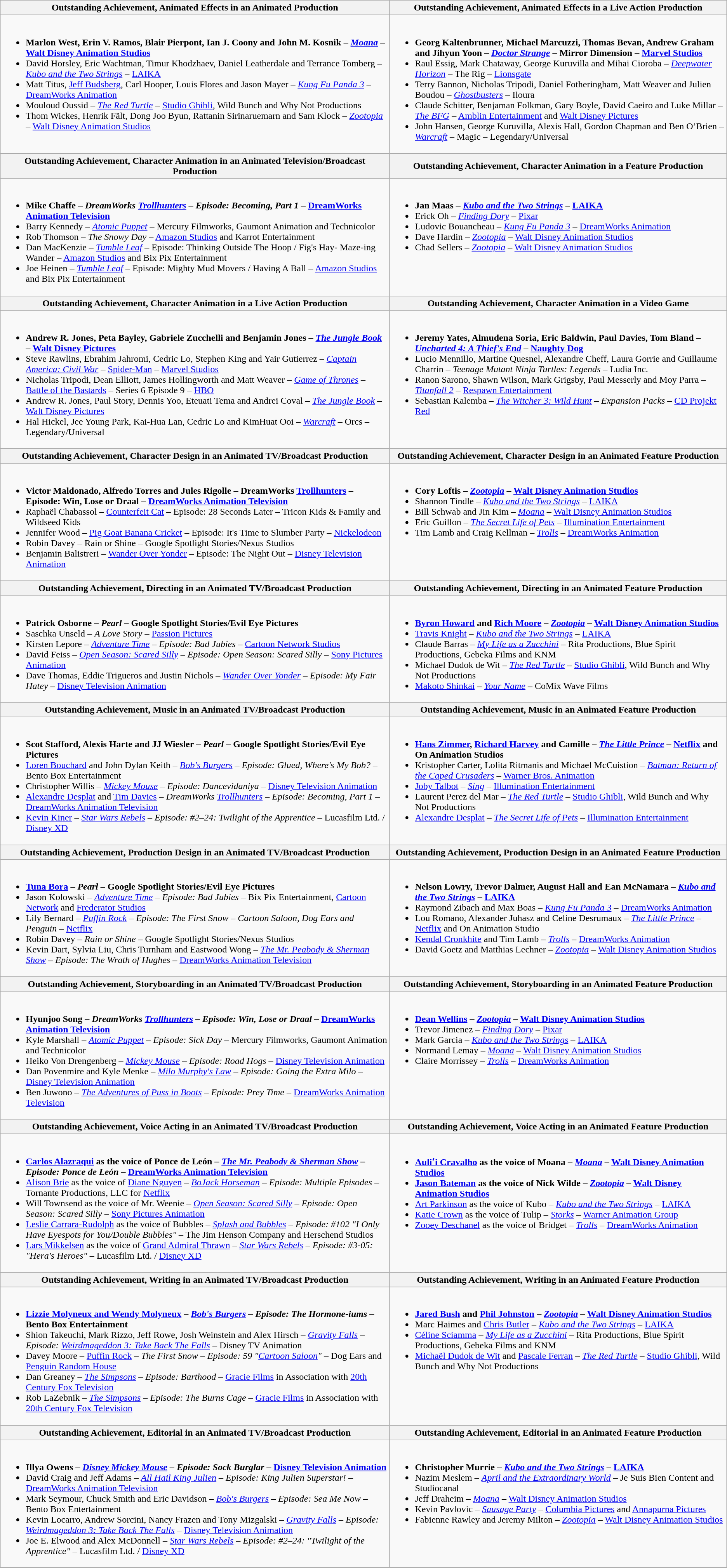<table class=wikitable style="width=100%">
<tr>
<th style="width=50%">Outstanding Achievement, Animated Effects in an Animated Production</th>
<th style="width=50%">Outstanding Achievement, Animated Effects in a Live Action Production</th>
</tr>
<tr>
<td valign="top"><br><ul><li><strong>Marlon West, Erin V. Ramos, Blair Pierpont, Ian J. Coony and John M. Kosnik – <em><a href='#'>Moana</a></em> – <a href='#'>Walt Disney Animation Studios</a></strong></li><li>David Horsley, Eric Wachtman, Timur Khodzhaev, Daniel Leatherdale and Terrance Tomberg – <em><a href='#'>Kubo and the Two Strings</a></em> – <a href='#'>LAIKA</a></li><li>Matt Titus, <a href='#'>Jeff Budsberg</a>, Carl Hooper, Louis Flores and Jason Mayer – <em><a href='#'>Kung Fu Panda 3</a></em> – <a href='#'>DreamWorks Animation</a></li><li>Mouloud Oussid – <em><a href='#'>The Red Turtle</a></em> – <a href='#'>Studio Ghibli</a>, Wild Bunch and Why Not Productions</li><li>Thom Wickes, Henrik Fält, Dong Joo Byun, Rattanin Sirinaruemarn and Sam Klock – <em><a href='#'>Zootopia</a></em> – <a href='#'>Walt Disney Animation Studios</a></li></ul></td>
<td valign="top"><br><ul><li><strong>Georg Kaltenbrunner, Michael Marcuzzi, Thomas Bevan, Andrew Graham and Jihyun Yoon – <em><a href='#'>Doctor Strange</a></em> – Mirror Dimension – <a href='#'>Marvel Studios</a></strong></li><li>Raul Essig, Mark Chataway, George Kuruvilla and Mihai Cioroba – <em><a href='#'>Deepwater Horizon</a></em> – The Rig – <a href='#'>Lionsgate</a></li><li>Terry Bannon, Nicholas Tripodi, Daniel Fotheringham, Matt Weaver and Julien Boudou – <em><a href='#'>Ghostbusters</a></em> – Iloura</li><li>Claude Schitter, Benjaman Folkman, Gary Boyle, David Caeiro and Luke Millar – <em><a href='#'>The BFG</a></em> – <a href='#'>Amblin Entertainment</a> and <a href='#'>Walt Disney Pictures</a></li><li>John Hansen, George Kuruvilla, Alexis Hall, Gordon Chapman and Ben O’Brien – <em><a href='#'>Warcraft</a></em> – Magic – Legendary/Universal</li></ul></td>
</tr>
<tr>
<th style="width=50%">Outstanding Achievement, Character Animation in an Animated Television/Broadcast Production</th>
<th style="width=50%">Outstanding Achievement, Character Animation in a Feature Production</th>
</tr>
<tr>
<td valign="top"><br><ul><li><strong>Mike Chaffe – <em>DreamWorks <a href='#'>Trollhunters</a> – Episode: Becoming, Part 1</em> – <a href='#'>DreamWorks Animation Television</a></strong></li><li>Barry Kennedy – <em><a href='#'>Atomic Puppet</a></em> – Mercury Filmworks, Gaumont Animation and Technicolor</li><li>Rob Thomson – <em>The Snowy Day</em> – <a href='#'>Amazon Studios</a> and Karrot Entertainment</li><li>Dan MacKenzie – <em><a href='#'>Tumble Leaf</a></em> – Episode: Thinking Outside The Hoop / Fig's Hay- Maze-ing Wander – <a href='#'>Amazon Studios</a> and Bix Pix Entertainment</li><li>Joe Heinen – <em><a href='#'>Tumble Leaf</a></em> – Episode: Mighty Mud Movers / Having A Ball – <a href='#'>Amazon Studios</a> and Bix Pix Entertainment</li></ul></td>
<td valign="top"><br><ul><li><strong>Jan Maas – <em><a href='#'>Kubo and the Two Strings</a></em> – <a href='#'>LAIKA</a></strong></li><li>Erick Oh – <em><a href='#'>Finding Dory</a></em> – <a href='#'>Pixar</a></li><li>Ludovic Bouancheau – <em><a href='#'>Kung Fu Panda 3</a></em> – <a href='#'>DreamWorks Animation</a></li><li>Dave Hardin – <em><a href='#'>Zootopia</a></em> – <a href='#'>Walt Disney Animation Studios</a></li><li>Chad Sellers – <em><a href='#'>Zootopia</a></em> – <a href='#'>Walt Disney Animation Studios</a></li></ul></td>
</tr>
<tr>
<th style="width=50%">Outstanding Achievement, Character Animation in a Live Action Production</th>
<th style="width=50%">Outstanding Achievement, Character Animation in a Video Game</th>
</tr>
<tr>
<td valign="top"><br><ul><li><strong>Andrew R. Jones, Peta Bayley, Gabriele Zucchelli and Benjamin Jones – <em><a href='#'>The Jungle Book</a></em> – <a href='#'>Walt Disney Pictures</a></strong></li><li>Steve Rawlins, Ebrahim Jahromi, Cedric Lo, Stephen King and Yair Gutierrez – <em><a href='#'>Captain America: Civil War</a></em> – <a href='#'>Spider-Man</a> – <a href='#'>Marvel Studios</a></li><li>Nicholas Tripodi, Dean Elliott, James Hollingworth and Matt Weaver –  <em><a href='#'>Game of Thrones</a></em> – <a href='#'>Battle of the Bastards</a> – Series 6 Episode 9 – <a href='#'>HBO</a></li><li>Andrew R. Jones, Paul Story, Dennis Yoo, Eteuati Tema and Andrei Coval – <em><a href='#'>The Jungle Book</a></em> – <a href='#'>Walt Disney Pictures</a></li><li>Hal Hickel, Jee Young Park, Kai-Hua Lan, Cedric Lo and KimHuat Ooi – <em><a href='#'>Warcraft</a></em> – Orcs – Legendary/Universal</li></ul></td>
<td valign="top"><br><ul><li><strong>Jeremy Yates, Almudena Soria, Eric Baldwin, Paul Davies, Tom Bland – <em><a href='#'>Uncharted 4: A Thief's End</a></em> – <a href='#'>Naughty Dog</a></strong></li><li>Lucio Mennillo, Martine Quesnel, Alexandre Cheff, Laura Gorrie and Guillaume Charrin – <em>Teenage Mutant Ninja Turtles: Legends</em> – Ludia Inc.</li><li>Ranon Sarono, Shawn Wilson, Mark Grigsby, Paul Messerly and Moy Parra – <em><a href='#'>Titanfall 2</a></em> – <a href='#'>Respawn Entertainment</a></li><li>Sebastian Kalemba – <em><a href='#'>The Witcher 3: Wild Hunt</a> – Expansion Packs</em> – <a href='#'>CD Projekt Red</a></li></ul></td>
</tr>
<tr>
<th style="width=50%">Outstanding Achievement, Character Design in an Animated TV/Broadcast Production</th>
<th style="width=50%">Outstanding Achievement, Character Design in an Animated Feature Production</th>
</tr>
<tr>
<td valign="top"><br><ul><li><strong>Victor Maldonado, Alfredo Torres and Jules Rigolle – DreamWorks <a href='#'>Trollhunters</a> – Episode: Win, Lose or Draal – <a href='#'>DreamWorks Animation Television</a></strong></li><li>Raphaël Chabassol – <a href='#'>Counterfeit Cat</a> – Episode: 28 Seconds Later – Tricon Kids & Family and Wildseed Kids</li><li>Jennifer Wood – <a href='#'>Pig Goat Banana Cricket</a> – Episode: It's Time to Slumber Party – <a href='#'>Nickelodeon</a></li><li>Robin Davey – Rain or Shine – Google Spotlight Stories/Nexus Studios</li><li>Benjamin Balistreri – <a href='#'>Wander Over Yonder</a> – Episode: The Night Out – <a href='#'>Disney Television Animation</a></li></ul></td>
<td valign="top"><br><ul><li><strong>Cory Loftis – <em><a href='#'>Zootopia</a></em> – <a href='#'>Walt Disney Animation Studios</a></strong></li><li>Shannon Tindle – <em><a href='#'>Kubo and the Two Strings</a></em> – <a href='#'>LAIKA</a></li><li>Bill Schwab and Jin Kim – <em><a href='#'>Moana</a></em> – <a href='#'>Walt Disney Animation Studios</a></li><li>Eric Guillon – <em><a href='#'>The Secret Life of Pets</a></em> – <a href='#'>Illumination Entertainment</a></li><li>Tim Lamb and Craig Kellman – <em><a href='#'>Trolls</a></em> – <a href='#'>DreamWorks Animation</a></li></ul></td>
</tr>
<tr>
<th style="width=50%">Outstanding Achievement, Directing in an Animated TV/Broadcast Production</th>
<th style="width=50%">Outstanding Achievement, Directing in an Animated Feature Production</th>
</tr>
<tr>
<td valign="top"><br><ul><li><strong>Patrick Osborne – <em>Pearl</em> – Google Spotlight Stories/Evil Eye Pictures</strong></li><li>Saschka Unseld – <em>A Love Story</em> – <a href='#'>Passion Pictures</a></li><li>Kirsten Lepore – <em><a href='#'>Adventure Time</a> – Episode: Bad Jubies</em> – <a href='#'>Cartoon Network Studios</a></li><li>David Feiss – <em><a href='#'>Open Season: Scared Silly</a> – Episode: Open Season: Scared Silly</em> – <a href='#'>Sony Pictures Animation</a></li><li>Dave Thomas, Eddie Trigueros and Justin Nichols – <em><a href='#'>Wander Over Yonder</a> – Episode: My Fair Hatey</em> – <a href='#'>Disney Television Animation</a></li></ul></td>
<td valign="top"><br><ul><li><strong><a href='#'>Byron Howard</a> and <a href='#'>Rich Moore</a> – <em><a href='#'>Zootopia</a></em> – <a href='#'>Walt Disney Animation Studios</a></strong></li><li><a href='#'>Travis Knight</a> – <em><a href='#'>Kubo and the Two Strings</a></em> – <a href='#'>LAIKA</a></li><li>Claude Barras – <em><a href='#'>My Life as a Zucchini</a></em> – Rita Productions, Blue Spirit Productions, Gebeka Films and KNM</li><li>Michael Dudok de Wit – <em><a href='#'>The Red Turtle</a></em> – <a href='#'>Studio Ghibli</a>, Wild Bunch and Why Not Productions</li><li><a href='#'>Makoto Shinkai</a> – <em><a href='#'>Your Name</a></em> – CoMix Wave Films</li></ul></td>
</tr>
<tr>
<th style="width=50%">Outstanding Achievement, Music in an Animated TV/Broadcast Production</th>
<th style="width=50%">Outstanding Achievement, Music in an Animated Feature Production</th>
</tr>
<tr>
<td valign="top"><br><ul><li><strong>Scot Stafford, Alexis Harte and JJ Wiesler – <em>Pearl</em> – Google Spotlight Stories/Evil Eye Pictures</strong></li><li><a href='#'>Loren Bouchard</a> and John Dylan Keith – <em><a href='#'>Bob's Burgers</a> – Episode: Glued, Where's My Bob?</em> – Bento Box Entertainment</li><li>Christopher Willis – <em><a href='#'>Mickey Mouse</a> – Episode: Dancevidaniya</em> – <a href='#'>Disney Television Animation</a></li><li><a href='#'>Alexandre Desplat</a> and <a href='#'>Tim Davies</a> – <em>DreamWorks <a href='#'>Trollhunters</a> – Episode: Becoming, Part 1</em> – <a href='#'>DreamWorks Animation Television</a></li><li><a href='#'>Kevin Kiner</a> – <em><a href='#'>Star Wars Rebels</a> – Episode: #2–24: Twilight of the Apprentice</em> – Lucasfilm Ltd. / <a href='#'>Disney XD</a></li></ul></td>
<td valign="top"><br><ul><li><strong><a href='#'>Hans Zimmer</a>, <a href='#'>Richard Harvey</a> and Camille – <em><a href='#'>The Little Prince</a></em> – <a href='#'>Netflix</a> and On Animation Studios</strong></li><li>Kristopher Carter, Lolita Ritmanis and Michael McCuistion – <em><a href='#'>Batman: Return of the Caped Crusaders</a></em> – <a href='#'>Warner Bros. Animation</a></li><li><a href='#'>Joby Talbot</a> – <em><a href='#'>Sing</a></em> – <a href='#'>Illumination Entertainment</a></li><li>Laurent Perez del Mar – <em><a href='#'>The Red Turtle</a></em> – <a href='#'>Studio Ghibli</a>, Wild Bunch and Why Not Productions</li><li><a href='#'>Alexandre Desplat</a> – <em><a href='#'>The Secret Life of Pets</a></em> – <a href='#'>Illumination Entertainment</a></li></ul></td>
</tr>
<tr>
<th style="width=50%">Outstanding Achievement, Production Design in an Animated TV/Broadcast Production</th>
<th style="width=50%">Outstanding Achievement, Production Design in an Animated Feature Production</th>
</tr>
<tr>
<td valign="top"><br><ul><li><strong><a href='#'>Tuna Bora</a> – <em>Pearl</em> – Google Spotlight Stories/Evil Eye Pictures</strong></li><li>Jason Kolowski – <em><a href='#'>Adventure Time</a> – Episode: Bad Jubies</em> – Bix Pix Entertainment, <a href='#'>Cartoon Network</a> and <a href='#'>Frederator Studios</a></li><li>Lily Bernard – <em><a href='#'>Puffin Rock</a> – Episode: The First Snow – Cartoon Saloon, Dog Ears and Penguin</em> – <a href='#'>Netflix</a></li><li>Robin Davey – <em>Rain or Shine</em> – Google Spotlight Stories/Nexus Studios</li><li>Kevin Dart, Sylvia Liu, Chris Turnham and Eastwood Wong – <em><a href='#'>The Mr. Peabody & Sherman Show</a> – Episode: The Wrath of Hughes</em> – <a href='#'>DreamWorks Animation Television</a></li></ul></td>
<td valign="top"><br><ul><li><strong>Nelson Lowry, Trevor Dalmer, August Hall and Ean McNamara – <em><a href='#'>Kubo and the Two Strings</a></em> – <a href='#'>LAIKA</a></strong></li><li>Raymond Zibach and Max Boas – <em><a href='#'>Kung Fu Panda 3</a></em> – <a href='#'>DreamWorks Animation</a></li><li>Lou Romano, Alexander Juhasz and Celine Desrumaux – <em><a href='#'>The Little Prince</a></em> – <a href='#'>Netflix</a> and On Animation Studio</li><li><a href='#'>Kendal Cronkhite</a> and Tim Lamb – <em><a href='#'>Trolls</a></em> – <a href='#'>DreamWorks Animation</a></li><li>David Goetz and Matthias Lechner – <em><a href='#'>Zootopia</a></em> – <a href='#'>Walt Disney Animation Studios</a></li></ul></td>
</tr>
<tr>
<th style="width=50%">Outstanding Achievement, Storyboarding in an Animated TV/Broadcast Production</th>
<th style="width=50%">Outstanding Achievement, Storyboarding in an Animated Feature Production</th>
</tr>
<tr>
<td valign="top"><br><ul><li><strong>Hyunjoo Song – <em>DreamWorks <a href='#'>Trollhunters</a> – Episode: Win, Lose or Draal</em> – <a href='#'>DreamWorks Animation Television</a></strong></li><li>Kyle Marshall – <em><a href='#'>Atomic Puppet</a> – Episode: Sick Day</em> – Mercury Filmworks, Gaumont Animation and Technicolor</li><li>Heiko Von Drengenberg – <em><a href='#'>Mickey Mouse</a> – Episode: Road Hogs</em> – <a href='#'>Disney Television Animation</a></li><li>Dan Povenmire and Kyle Menke – <em><a href='#'>Milo Murphy's Law</a> – Episode: Going the Extra Milo</em> – <a href='#'>Disney Television Animation</a></li><li>Ben Juwono – <em><a href='#'>The Adventures of Puss in Boots</a> – Episode: Prey Time</em> – <a href='#'>DreamWorks Animation Television</a></li></ul></td>
<td valign="top"><br><ul><li><strong><a href='#'>Dean Wellins</a> – <em><a href='#'>Zootopia</a></em> – <a href='#'>Walt Disney Animation Studios</a></strong></li><li>Trevor Jimenez – <em><a href='#'>Finding Dory</a></em> – <a href='#'>Pixar</a></li><li>Mark Garcia – <em><a href='#'>Kubo and the Two Strings</a></em> – <a href='#'>LAIKA</a></li><li>Normand Lemay – <em><a href='#'>Moana</a></em> – <a href='#'>Walt Disney Animation Studios</a></li><li>Claire Morrissey – <em><a href='#'>Trolls</a></em> – <a href='#'>DreamWorks Animation</a></li></ul></td>
</tr>
<tr>
<th style="width=50%">Outstanding Achievement, Voice Acting in an Animated TV/Broadcast Production</th>
<th style="width=50%">Outstanding Achievement, Voice Acting in an Animated Feature Production</th>
</tr>
<tr>
<td valign="top"><br><ul><li><strong><a href='#'>Carlos Alazraqui</a> as the voice of Ponce de León – <em><a href='#'>The Mr. Peabody & Sherman Show</a> – Episode: Ponce de León</em> – <a href='#'>DreamWorks Animation Television</a></strong></li><li><a href='#'>Alison Brie</a> as the voice of <a href='#'>Diane Nguyen</a> – <em><a href='#'>BoJack Horseman</a> – Episode: Multiple Episodes</em> – Tornante Productions, LLC for <a href='#'>Netflix</a></li><li>Will Townsend as the voice of Mr. Weenie – <em><a href='#'>Open Season: Scared Silly</a> – Episode: Open Season: Scared Silly</em> – <a href='#'>Sony Pictures Animation</a></li><li><a href='#'>Leslie Carrara-Rudolph</a> as the voice of Bubbles – <em><a href='#'>Splash and Bubbles</a> – Episode: #102 "I Only Have Eyespots for You/Double Bubbles"</em> – The Jim Henson Company and Herschend Studios</li><li><a href='#'>Lars Mikkelsen</a> as the voice of <a href='#'>Grand Admiral Thrawn</a> – <em><a href='#'>Star Wars Rebels</a> – Episode: #3-05: "Hera's Heroes"</em> – Lucasfilm Ltd. / <a href='#'>Disney XD</a></li></ul></td>
<td valign="top"><br><ul><li><strong><a href='#'>Auliʻi Cravalho</a> as the voice of Moana – <em><a href='#'>Moana</a></em> – <a href='#'>Walt Disney Animation Studios</a></strong></li><li><strong><a href='#'>Jason Bateman</a> as the voice of Nick Wilde – <em><a href='#'>Zootopia</a></em> – <a href='#'>Walt Disney Animation Studios</a></strong></li><li><a href='#'>Art Parkinson</a> as the voice of Kubo – <em><a href='#'>Kubo and the Two Strings</a></em> – <a href='#'>LAIKA</a></li><li><a href='#'>Katie Crown</a> as the voice of Tulip – <em><a href='#'>Storks</a></em> – <a href='#'>Warner Animation Group</a></li><li><a href='#'>Zooey Deschanel</a> as the voice of Bridget – <em><a href='#'>Trolls</a></em> – <a href='#'>DreamWorks Animation</a></li></ul></td>
</tr>
<tr>
<th style="width=50%">Outstanding Achievement, Writing in an Animated TV/Broadcast Production</th>
<th style="width=50%">Outstanding Achievement, Writing in an Animated Feature Production</th>
</tr>
<tr>
<td valign="top"><br><ul><li><strong><a href='#'>Lizzie Molyneux and Wendy Molyneux</a> – <em><a href='#'>Bob's Burgers</a> – Episode: The Hormone-iums</em> – Bento Box Entertainment</strong></li><li>Shion Takeuchi, Mark Rizzo, Jeff Rowe, Josh Weinstein and Alex Hirsch – <em><a href='#'>Gravity Falls</a> – Episode: <a href='#'>Weirdmageddon 3: Take Back The Falls</a></em> – Disney TV Animation</li><li>Davey Moore – <a href='#'>Puffin Rock</a> – <em>The First Snow – Episode: 59 "<a href='#'>Cartoon Saloon</a>"</em> – Dog Ears and <a href='#'>Penguin Random House</a></li><li>Dan Greaney – <em><a href='#'>The Simpsons</a> – Episode: Barthood</em> – <a href='#'>Gracie Films</a> in Association with <a href='#'>20th Century Fox Television</a></li><li>Rob LaZebnik – <em><a href='#'>The Simpsons</a> – Episode: The Burns Cage</em> – <a href='#'>Gracie Films</a> in Association with <a href='#'>20th Century Fox Television</a></li></ul></td>
<td valign="top"><br><ul><li><strong><a href='#'>Jared Bush</a> and <a href='#'>Phil Johnston</a> – <em><a href='#'>Zootopia</a></em> – <a href='#'>Walt Disney Animation Studios</a></strong></li><li>Marc Haimes and <a href='#'>Chris Butler</a> –  <em><a href='#'>Kubo and the Two Strings</a></em> – <a href='#'>LAIKA</a></li><li><a href='#'>Céline Sciamma</a> – <em><a href='#'>My Life as a Zucchini</a></em> – Rita Productions, Blue Spirit Productions, Gebeka Films and KNM</li><li><a href='#'>Michaël Dudok de Wit</a> and <a href='#'>Pascale Ferran</a> – <em><a href='#'>The Red Turtle</a></em> – <a href='#'>Studio Ghibli</a>, Wild Bunch and Why Not Productions</li></ul></td>
</tr>
<tr>
<th style="width=50%">Outstanding Achievement, Editorial in an Animated TV/Broadcast Production</th>
<th style="width=50%">Outstanding Achievement, Editorial in an Animated Feature Production</th>
</tr>
<tr>
<td valign="top"><br><ul><li><strong>Illya Owens – <em><a href='#'>Disney Mickey Mouse</a> – Episode: Sock Burglar</em> – <a href='#'>Disney Television Animation</a></strong></li><li>David Craig and Jeff Adams – <em><a href='#'>All Hail King Julien</a> – Episode: King Julien Superstar!</em> – <a href='#'>DreamWorks Animation Television</a></li><li>Mark Seymour, Chuck Smith and Eric Davidson – <em><a href='#'>Bob's Burgers</a> – Episode: Sea Me Now</em> – Bento Box Entertainment</li><li>Kevin Locarro, Andrew Sorcini, Nancy Frazen and Tony Mizgalski – <em><a href='#'>Gravity Falls</a> – Episode: <a href='#'>Weirdmageddon 3: Take Back The Falls</a></em> – <a href='#'>Disney Television Animation</a></li><li>Joe E. Elwood and Alex McDonnell – <em><a href='#'>Star Wars Rebels</a> – Episode: #2–24: "Twilight of the Apprentice"</em> – Lucasfilm Ltd. / <a href='#'>Disney XD</a></li></ul></td>
<td valign="top"><br><ul><li><strong>Christopher Murrie – <em><a href='#'>Kubo and the Two Strings</a></em> – <a href='#'>LAIKA</a></strong></li><li>Nazim Meslem – <em><a href='#'>April and the Extraordinary World</a></em> – Je Suis Bien Content and Studiocanal</li><li>Jeff Draheim – <em><a href='#'>Moana</a></em> – <a href='#'>Walt Disney Animation Studios</a></li><li>Kevin Pavlovic – <em><a href='#'>Sausage Party</a></em> – <a href='#'>Columbia Pictures</a> and <a href='#'>Annapurna Pictures</a></li><li>Fabienne Rawley and Jeremy Milton – <em><a href='#'>Zootopia</a></em> – <a href='#'>Walt Disney Animation Studios</a></li></ul></td>
</tr>
<tr>
</tr>
</table>
